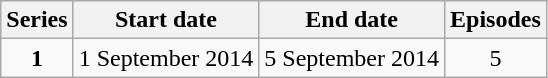<table class="wikitable" style="text-align:center;">
<tr>
<th>Series</th>
<th>Start date</th>
<th>End date</th>
<th>Episodes</th>
</tr>
<tr>
<td><strong>1</strong></td>
<td>1 September 2014</td>
<td>5 September 2014</td>
<td>5</td>
</tr>
</table>
